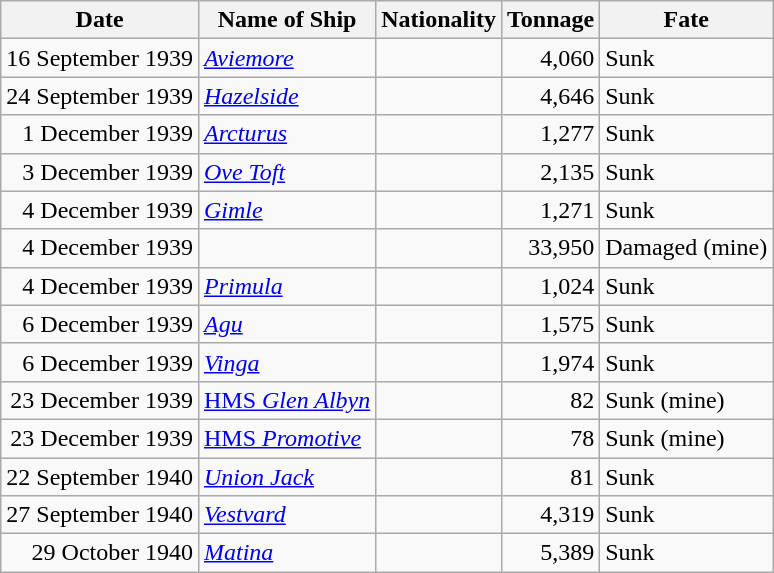<table class="wikitable sortable" border="1">
<tr>
<th>Date</th>
<th>Name of Ship</th>
<th>Nationality</th>
<th>Tonnage</th>
<th>Fate</th>
</tr>
<tr>
<td align="right">16 September 1939</td>
<td align="left"><a href='#'><em>Aviemore</em></a></td>
<td align="left"></td>
<td align="right">4,060</td>
<td align="left">Sunk</td>
</tr>
<tr>
<td align="right">24 September 1939</td>
<td align="left"><a href='#'><em>Hazelside</em></a></td>
<td align="left"></td>
<td align="right">4,646</td>
<td align="left">Sunk</td>
</tr>
<tr>
<td align="right">1 December 1939</td>
<td align="left"><a href='#'><em>Arcturus</em></a></td>
<td align="left"></td>
<td align="right">1,277</td>
<td align="left">Sunk</td>
</tr>
<tr>
<td align="right">3 December 1939</td>
<td align="left"><a href='#'><em>Ove Toft</em></a></td>
<td align="left"></td>
<td align="right">2,135</td>
<td align="left">Sunk</td>
</tr>
<tr>
<td align="right">4 December 1939</td>
<td align="left"><a href='#'><em>Gimle</em></a></td>
<td align="left"></td>
<td align="right">1,271</td>
<td align="left">Sunk</td>
</tr>
<tr>
<td align="right">4 December 1939</td>
<td align="left"></td>
<td align="left"></td>
<td align="right">33,950</td>
<td align="left">Damaged (mine)</td>
</tr>
<tr>
<td align="right">4 December 1939</td>
<td align="left"><a href='#'><em>Primula</em></a></td>
<td align="left"></td>
<td align="right">1,024</td>
<td align="left">Sunk</td>
</tr>
<tr>
<td align="right">6 December 1939</td>
<td align="left"><a href='#'><em>Agu</em></a></td>
<td align="left"></td>
<td align="right">1,575</td>
<td align="left">Sunk</td>
</tr>
<tr>
<td align="right">6 December 1939</td>
<td align="left"><a href='#'><em>Vinga</em></a></td>
<td align="left"></td>
<td align="right">1,974</td>
<td align="left">Sunk</td>
</tr>
<tr>
<td align="right">23 December 1939</td>
<td align="left"><a href='#'>HMS <em>Glen Albyn</em></a></td>
<td align="left"></td>
<td align="right">82</td>
<td align="left">Sunk (mine)</td>
</tr>
<tr>
<td align="right">23 December 1939</td>
<td align="left"><a href='#'>HMS <em>Promotive</em></a></td>
<td align="left"></td>
<td align="right">78</td>
<td align="left">Sunk (mine)</td>
</tr>
<tr>
<td align="right">22 September 1940</td>
<td align="left"><a href='#'><em>Union Jack</em></a></td>
<td align="left"></td>
<td align="right">81</td>
<td align="left">Sunk</td>
</tr>
<tr>
<td align="right">27 September 1940</td>
<td align="left"><a href='#'><em>Vestvard</em></a></td>
<td align="left"></td>
<td align="right">4,319</td>
<td align="left">Sunk</td>
</tr>
<tr>
<td align="right">29 October 1940</td>
<td align="left"><a href='#'><em>Matina</em></a></td>
<td align="left"></td>
<td align="right">5,389</td>
<td align="left">Sunk</td>
</tr>
</table>
